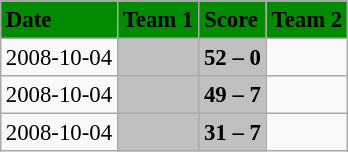<table class="wikitable" style="margin:0.5em auto; font-size:95%">
<tr bgcolor="#008B00">
<td><strong>Date</strong></td>
<td><strong>Team 1</strong></td>
<td><strong>Score</strong></td>
<td><strong>Team 2</strong></td>
</tr>
<tr>
<td>2008-10-04</td>
<td bgcolor="silver"><strong></strong></td>
<td bgcolor="silver"><strong>52 – 0</strong></td>
<td></td>
</tr>
<tr>
<td>2008-10-04</td>
<td bgcolor="silver"><strong></strong></td>
<td bgcolor="silver"><strong>49 – 7</strong></td>
<td></td>
</tr>
<tr>
<td>2008-10-04</td>
<td bgcolor="silver"><strong></strong></td>
<td bgcolor="silver"><strong>31 – 7</strong></td>
<td></td>
</tr>
</table>
